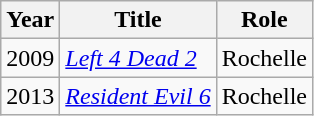<table class="wikitable">
<tr>
<th>Year</th>
<th>Title</th>
<th>Role</th>
</tr>
<tr>
<td>2009</td>
<td><em><a href='#'>Left 4 Dead 2</a></em></td>
<td>Rochelle</td>
</tr>
<tr>
<td>2013</td>
<td><em><a href='#'>Resident Evil 6</a></em></td>
<td>Rochelle</td>
</tr>
</table>
